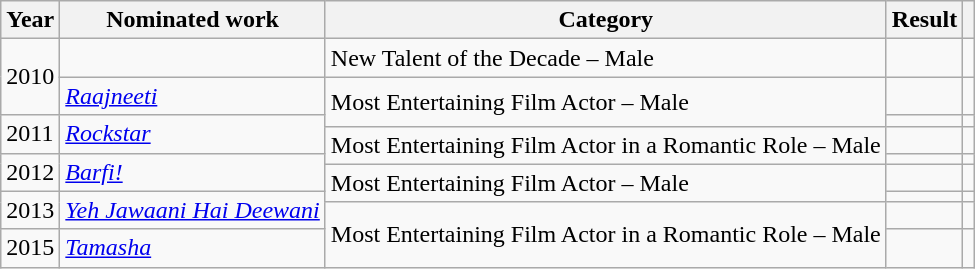<table class="wikitable">
<tr>
<th scope="col">Year</th>
<th scope="col">Nominated work</th>
<th scope="col">Category</th>
<th scope="col">Result</th>
<th scope="col" class="unsortable"></th>
</tr>
<tr>
<td rowspan="2">2010</td>
<td></td>
<td>New Talent of the Decade – Male</td>
<td></td>
<td></td>
</tr>
<tr>
<td><em><a href='#'>Raajneeti</a></em></td>
<td rowspan="2">Most Entertaining Film Actor – Male</td>
<td></td>
<td></td>
</tr>
<tr>
<td rowspan="2">2011</td>
<td rowspan="2"><em><a href='#'>Rockstar</a></em></td>
<td></td>
<td></td>
</tr>
<tr>
<td rowspan="2">Most Entertaining Film Actor in a Romantic Role – Male</td>
<td></td>
<td></td>
</tr>
<tr>
<td rowspan="2">2012</td>
<td rowspan="2"><em><a href='#'>Barfi!</a></em></td>
<td></td>
<td></td>
</tr>
<tr>
<td rowspan="2">Most Entertaining Film Actor – Male</td>
<td></td>
<td></td>
</tr>
<tr>
<td rowspan="2">2013</td>
<td rowspan="2"><em><a href='#'>Yeh Jawaani Hai Deewani</a></em></td>
<td></td>
<td></td>
</tr>
<tr>
<td rowspan="2">Most Entertaining Film Actor in a Romantic Role – Male</td>
<td></td>
<td></td>
</tr>
<tr>
<td>2015</td>
<td><em><a href='#'>Tamasha</a></em></td>
<td></td>
<td></td>
</tr>
</table>
